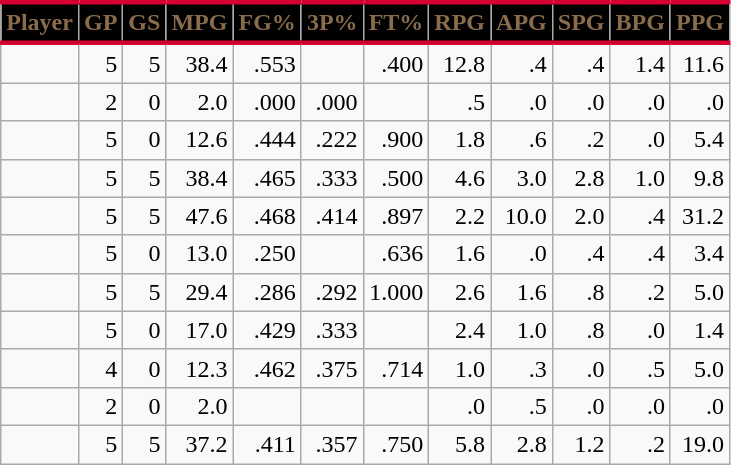<table class="wikitable sortable" style="text-align:right;">
<tr>
<th style="background:#010101; color:#896C4C; border-top:#D50032 3px solid; border-bottom:#D50032 3px solid;">Player</th>
<th style="background:#010101; color:#896C4C; border-top:#D50032 3px solid; border-bottom:#D50032 3px solid;">GP</th>
<th style="background:#010101; color:#896C4C; border-top:#D50032 3px solid; border-bottom:#D50032 3px solid;">GS</th>
<th style="background:#010101; color:#896C4C; border-top:#D50032 3px solid; border-bottom:#D50032 3px solid;">MPG</th>
<th style="background:#010101; color:#896C4C; border-top:#D50032 3px solid; border-bottom:#D50032 3px solid;">FG%</th>
<th style="background:#010101; color:#896C4C; border-top:#D50032 3px solid; border-bottom:#D50032 3px solid;">3P%</th>
<th style="background:#010101; color:#896C4C; border-top:#D50032 3px solid; border-bottom:#D50032 3px solid;">FT%</th>
<th style="background:#010101; color:#896C4C; border-top:#D50032 3px solid; border-bottom:#D50032 3px solid;">RPG</th>
<th style="background:#010101; color:#896C4C; border-top:#D50032 3px solid; border-bottom:#D50032 3px solid;">APG</th>
<th style="background:#010101; color:#896C4C; border-top:#D50032 3px solid; border-bottom:#D50032 3px solid;">SPG</th>
<th style="background:#010101; color:#896C4C; border-top:#D50032 3px solid; border-bottom:#D50032 3px solid;">BPG</th>
<th style="background:#010101; color:#896C4C; border-top:#D50032 3px solid; border-bottom:#D50032 3px solid;">PPG</th>
</tr>
<tr>
<td style="text-align:left;"></td>
<td>5</td>
<td>5</td>
<td>38.4</td>
<td>.553</td>
<td></td>
<td>.400</td>
<td>12.8</td>
<td>.4</td>
<td>.4</td>
<td>1.4</td>
<td>11.6</td>
</tr>
<tr>
<td style="text-align:left;"></td>
<td>2</td>
<td>0</td>
<td>2.0</td>
<td>.000</td>
<td>.000</td>
<td></td>
<td>.5</td>
<td>.0</td>
<td>.0</td>
<td>.0</td>
<td>.0</td>
</tr>
<tr>
<td style="text-align:left;"></td>
<td>5</td>
<td>0</td>
<td>12.6</td>
<td>.444</td>
<td>.222</td>
<td>.900</td>
<td>1.8</td>
<td>.6</td>
<td>.2</td>
<td>.0</td>
<td>5.4</td>
</tr>
<tr>
<td style="text-align:left;"></td>
<td>5</td>
<td>5</td>
<td>38.4</td>
<td>.465</td>
<td>.333</td>
<td>.500</td>
<td>4.6</td>
<td>3.0</td>
<td>2.8</td>
<td>1.0</td>
<td>9.8</td>
</tr>
<tr>
<td style="text-align:left;"></td>
<td>5</td>
<td>5</td>
<td>47.6</td>
<td>.468</td>
<td>.414</td>
<td>.897</td>
<td>2.2</td>
<td>10.0</td>
<td>2.0</td>
<td>.4</td>
<td>31.2</td>
</tr>
<tr>
<td style="text-align:left;"></td>
<td>5</td>
<td>0</td>
<td>13.0</td>
<td>.250</td>
<td></td>
<td>.636</td>
<td>1.6</td>
<td>.0</td>
<td>.4</td>
<td>.4</td>
<td>3.4</td>
</tr>
<tr>
<td style="text-align:left;"></td>
<td>5</td>
<td>5</td>
<td>29.4</td>
<td>.286</td>
<td>.292</td>
<td>1.000</td>
<td>2.6</td>
<td>1.6</td>
<td>.8</td>
<td>.2</td>
<td>5.0</td>
</tr>
<tr>
<td style="text-align:left;"></td>
<td>5</td>
<td>0</td>
<td>17.0</td>
<td>.429</td>
<td>.333</td>
<td></td>
<td>2.4</td>
<td>1.0</td>
<td>.8</td>
<td>.0</td>
<td>1.4</td>
</tr>
<tr>
<td style="text-align:left;"></td>
<td>4</td>
<td>0</td>
<td>12.3</td>
<td>.462</td>
<td>.375</td>
<td>.714</td>
<td>1.0</td>
<td>.3</td>
<td>.0</td>
<td>.5</td>
<td>5.0</td>
</tr>
<tr>
<td style="text-align:left;"></td>
<td>2</td>
<td>0</td>
<td>2.0</td>
<td></td>
<td></td>
<td></td>
<td>.0</td>
<td>.5</td>
<td>.0</td>
<td>.0</td>
<td>.0</td>
</tr>
<tr>
<td style="text-align:left;"></td>
<td>5</td>
<td>5</td>
<td>37.2</td>
<td>.411</td>
<td>.357</td>
<td>.750</td>
<td>5.8</td>
<td>2.8</td>
<td>1.2</td>
<td>.2</td>
<td>19.0</td>
</tr>
</table>
